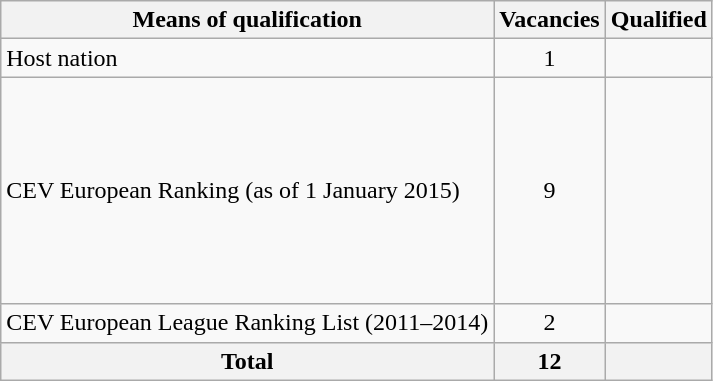<table class="wikitable">
<tr>
<th>Means of qualification</th>
<th>Vacancies</th>
<th>Qualified</th>
</tr>
<tr>
<td>Host nation</td>
<td align="center">1</td>
<td></td>
</tr>
<tr>
<td>CEV European Ranking (as of 1 January 2015)</td>
<td align="center">9</td>
<td><br><br><br><br><br><br><br><br></td>
</tr>
<tr>
<td>CEV European League Ranking List (2011–2014)</td>
<td align="center">2</td>
<td><br></td>
</tr>
<tr>
<th>Total</th>
<th><strong>12</strong></th>
<th></th>
</tr>
</table>
